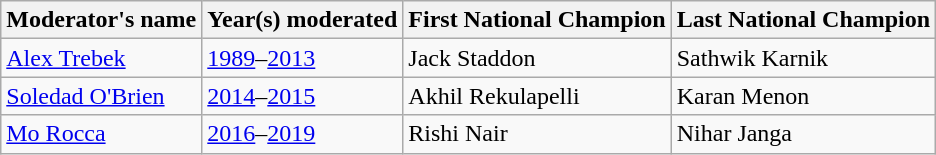<table class="wikitable">
<tr>
<th><strong>Moderator's name</strong></th>
<th><strong>Year(s) moderated</strong></th>
<th><strong>First National Champion</strong></th>
<th><strong>Last National Champion</strong></th>
</tr>
<tr>
<td><a href='#'>Alex Trebek</a></td>
<td><a href='#'>1989</a>–<a href='#'>2013</a></td>
<td>Jack Staddon</td>
<td>Sathwik Karnik</td>
</tr>
<tr>
<td><a href='#'>Soledad O'Brien</a></td>
<td><a href='#'>2014</a>–<a href='#'>2015</a></td>
<td>Akhil Rekulapelli</td>
<td>Karan Menon</td>
</tr>
<tr>
<td><a href='#'>Mo Rocca</a></td>
<td><a href='#'>2016</a>–<a href='#'>2019</a></td>
<td>Rishi Nair</td>
<td>Nihar Janga</td>
</tr>
</table>
